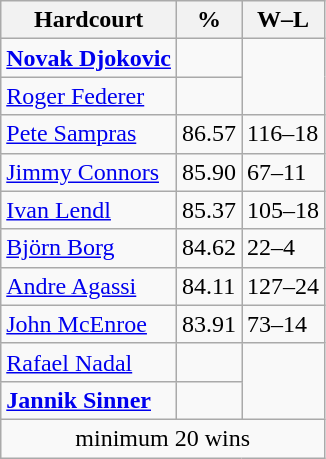<table class=wikitable style="display:inline-table;">
<tr>
<th>Hardcourt</th>
<th>%</th>
<th>W–L</th>
</tr>
<tr>
<td> <strong><a href='#'>Novak Djokovic</a></strong></td>
<td></td>
</tr>
<tr>
<td> <a href='#'>Roger Federer</a></td>
<td></td>
</tr>
<tr>
<td> <a href='#'>Pete Sampras</a></td>
<td>86.57</td>
<td>116–18</td>
</tr>
<tr>
<td> <a href='#'>Jimmy Connors</a></td>
<td>85.90</td>
<td>67–11</td>
</tr>
<tr>
<td> <a href='#'>Ivan Lendl</a></td>
<td>85.37</td>
<td>105–18</td>
</tr>
<tr>
<td> <a href='#'>Björn Borg</a></td>
<td>84.62</td>
<td>22–4</td>
</tr>
<tr>
<td> <a href='#'>Andre Agassi</a></td>
<td>84.11</td>
<td>127–24</td>
</tr>
<tr>
<td> <a href='#'>John McEnroe</a></td>
<td>83.91</td>
<td>73–14</td>
</tr>
<tr>
<td> <a href='#'>Rafael Nadal</a></td>
<td></td>
</tr>
<tr>
<td> <strong><a href='#'>Jannik Sinner</a></strong></td>
<td><br></td>
</tr>
<tr>
<td colspan="3" style="text-align:center;">minimum 20 wins</td>
</tr>
</table>
